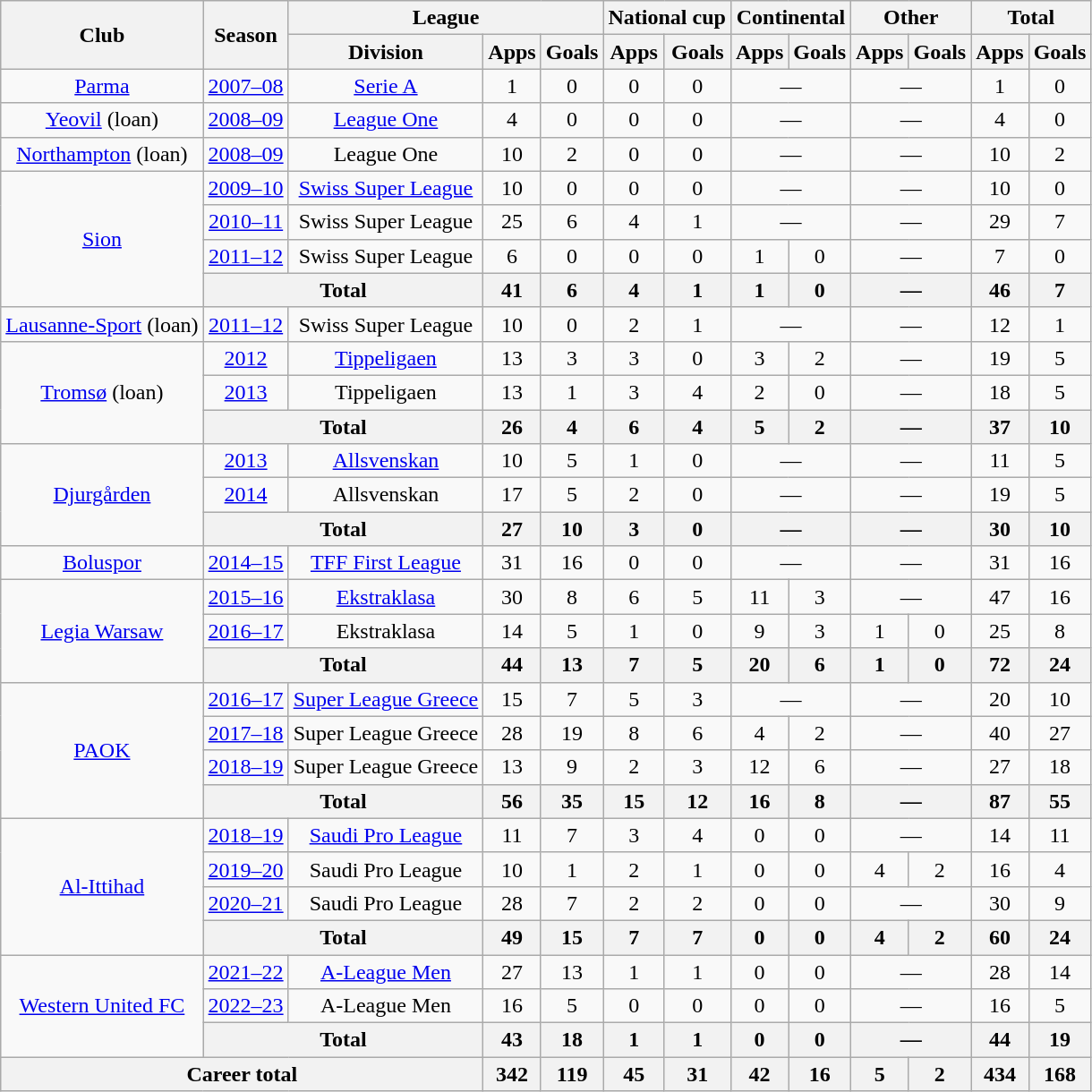<table class="wikitable" style="text-align:center">
<tr>
<th rowspan="2">Club</th>
<th rowspan="2">Season</th>
<th colspan="3">League</th>
<th colspan="2">National cup</th>
<th colspan="2">Continental</th>
<th colspan="2">Other</th>
<th colspan="2">Total</th>
</tr>
<tr>
<th>Division</th>
<th>Apps</th>
<th>Goals</th>
<th>Apps</th>
<th>Goals</th>
<th>Apps</th>
<th>Goals</th>
<th>Apps</th>
<th>Goals</th>
<th>Apps</th>
<th>Goals</th>
</tr>
<tr>
<td><a href='#'>Parma</a></td>
<td><a href='#'>2007–08</a></td>
<td><a href='#'>Serie A</a></td>
<td>1</td>
<td>0</td>
<td>0</td>
<td>0</td>
<td colspan="2">—</td>
<td colspan="2">—</td>
<td>1</td>
<td>0</td>
</tr>
<tr>
<td><a href='#'>Yeovil</a> (loan)</td>
<td><a href='#'>2008–09</a></td>
<td><a href='#'>League One</a></td>
<td>4</td>
<td>0</td>
<td>0</td>
<td>0</td>
<td colspan="2">—</td>
<td colspan="2">—</td>
<td>4</td>
<td>0</td>
</tr>
<tr>
<td><a href='#'>Northampton</a> (loan)</td>
<td><a href='#'>2008–09</a></td>
<td>League One</td>
<td>10</td>
<td>2</td>
<td>0</td>
<td>0</td>
<td colspan="2">—</td>
<td colspan="2">—</td>
<td>10</td>
<td>2</td>
</tr>
<tr>
<td rowspan="4"><a href='#'>Sion</a></td>
<td><a href='#'>2009–10</a></td>
<td><a href='#'>Swiss Super League</a></td>
<td>10</td>
<td>0</td>
<td>0</td>
<td>0</td>
<td colspan="2">—</td>
<td colspan="2">—</td>
<td>10</td>
<td>0</td>
</tr>
<tr>
<td><a href='#'>2010–11</a></td>
<td>Swiss Super League</td>
<td>25</td>
<td>6</td>
<td>4</td>
<td>1</td>
<td colspan="2">—</td>
<td colspan="2">—</td>
<td>29</td>
<td>7</td>
</tr>
<tr>
<td><a href='#'>2011–12</a></td>
<td>Swiss Super League</td>
<td>6</td>
<td>0</td>
<td>0</td>
<td>0</td>
<td>1</td>
<td>0</td>
<td colspan="2">—</td>
<td>7</td>
<td>0</td>
</tr>
<tr>
<th colspan="2">Total</th>
<th>41</th>
<th>6</th>
<th>4</th>
<th>1</th>
<th>1</th>
<th>0</th>
<th colspan="2">—</th>
<th>46</th>
<th>7</th>
</tr>
<tr>
<td><a href='#'>Lausanne-Sport</a> (loan)</td>
<td><a href='#'>2011–12</a></td>
<td>Swiss Super League</td>
<td>10</td>
<td>0</td>
<td>2</td>
<td>1</td>
<td colspan="2">—</td>
<td colspan="2">—</td>
<td>12</td>
<td>1</td>
</tr>
<tr>
<td rowspan="3"><a href='#'>Tromsø</a> (loan)</td>
<td><a href='#'>2012</a></td>
<td><a href='#'>Tippeligaen</a></td>
<td>13</td>
<td>3</td>
<td>3</td>
<td>0</td>
<td>3</td>
<td>2</td>
<td colspan="2">—</td>
<td>19</td>
<td>5</td>
</tr>
<tr>
<td><a href='#'>2013</a></td>
<td>Tippeligaen</td>
<td>13</td>
<td>1</td>
<td>3</td>
<td>4</td>
<td>2</td>
<td>0</td>
<td colspan="2">—</td>
<td>18</td>
<td>5</td>
</tr>
<tr>
<th colspan="2">Total</th>
<th>26</th>
<th>4</th>
<th>6</th>
<th>4</th>
<th>5</th>
<th>2</th>
<th colspan="2">—</th>
<th>37</th>
<th>10</th>
</tr>
<tr>
<td rowspan="3"><a href='#'>Djurgården</a></td>
<td><a href='#'>2013</a></td>
<td><a href='#'>Allsvenskan</a></td>
<td>10</td>
<td>5</td>
<td>1</td>
<td>0</td>
<td colspan="2">—</td>
<td colspan="2">—</td>
<td>11</td>
<td>5</td>
</tr>
<tr>
<td><a href='#'>2014</a></td>
<td>Allsvenskan</td>
<td>17</td>
<td>5</td>
<td>2</td>
<td>0</td>
<td colspan="2">—</td>
<td colspan="2">—</td>
<td>19</td>
<td>5</td>
</tr>
<tr>
<th colspan="2">Total</th>
<th>27</th>
<th>10</th>
<th>3</th>
<th>0</th>
<th colspan="2">—</th>
<th colspan="2">—</th>
<th>30</th>
<th>10</th>
</tr>
<tr>
<td><a href='#'>Boluspor</a></td>
<td><a href='#'>2014–15</a></td>
<td><a href='#'>TFF First League</a></td>
<td>31</td>
<td>16</td>
<td>0</td>
<td>0</td>
<td colspan="2">—</td>
<td colspan="2">—</td>
<td>31</td>
<td>16</td>
</tr>
<tr>
<td rowspan="3"><a href='#'>Legia Warsaw</a></td>
<td><a href='#'>2015–16</a></td>
<td><a href='#'>Ekstraklasa</a></td>
<td>30</td>
<td>8</td>
<td>6</td>
<td>5</td>
<td>11</td>
<td>3</td>
<td colspan="2">—</td>
<td>47</td>
<td>16</td>
</tr>
<tr>
<td><a href='#'>2016–17</a></td>
<td>Ekstraklasa</td>
<td>14</td>
<td>5</td>
<td>1</td>
<td>0</td>
<td>9</td>
<td>3</td>
<td>1</td>
<td>0</td>
<td>25</td>
<td>8</td>
</tr>
<tr>
<th colspan="2">Total</th>
<th>44</th>
<th>13</th>
<th>7</th>
<th>5</th>
<th>20</th>
<th>6</th>
<th>1</th>
<th>0</th>
<th>72</th>
<th>24</th>
</tr>
<tr>
<td rowspan="4"><a href='#'>PAOK</a></td>
<td><a href='#'>2016–17</a></td>
<td><a href='#'>Super League Greece</a></td>
<td>15</td>
<td>7</td>
<td>5</td>
<td>3</td>
<td colspan="2">—</td>
<td colspan="2">—</td>
<td>20</td>
<td>10</td>
</tr>
<tr>
<td><a href='#'>2017–18</a></td>
<td>Super League Greece</td>
<td>28</td>
<td>19</td>
<td>8</td>
<td>6</td>
<td>4</td>
<td>2</td>
<td colspan="2">—</td>
<td>40</td>
<td>27</td>
</tr>
<tr>
<td><a href='#'>2018–19</a></td>
<td>Super League Greece</td>
<td>13</td>
<td>9</td>
<td>2</td>
<td>3</td>
<td>12</td>
<td>6</td>
<td colspan="2">—</td>
<td>27</td>
<td>18</td>
</tr>
<tr>
<th colspan="2">Total</th>
<th>56</th>
<th>35</th>
<th>15</th>
<th>12</th>
<th>16</th>
<th>8</th>
<th colspan="2">—</th>
<th>87</th>
<th>55</th>
</tr>
<tr>
<td rowspan="4"><a href='#'>Al-Ittihad</a></td>
<td><a href='#'>2018–19</a></td>
<td><a href='#'>Saudi Pro League</a></td>
<td>11</td>
<td>7</td>
<td>3</td>
<td>4</td>
<td>0</td>
<td>0</td>
<td colspan="2">—</td>
<td>14</td>
<td>11</td>
</tr>
<tr>
<td><a href='#'>2019–20</a></td>
<td>Saudi Pro League</td>
<td>10</td>
<td>1</td>
<td>2</td>
<td>1</td>
<td>0</td>
<td>0</td>
<td>4</td>
<td>2</td>
<td>16</td>
<td>4</td>
</tr>
<tr>
<td><a href='#'>2020–21</a></td>
<td>Saudi Pro League</td>
<td>28</td>
<td>7</td>
<td>2</td>
<td>2</td>
<td>0</td>
<td>0</td>
<td colspan="2">—</td>
<td>30</td>
<td>9</td>
</tr>
<tr>
<th colspan="2">Total</th>
<th>49</th>
<th>15</th>
<th>7</th>
<th>7</th>
<th>0</th>
<th>0</th>
<th>4</th>
<th>2</th>
<th>60</th>
<th>24</th>
</tr>
<tr>
<td rowspan="3"><a href='#'>Western United FC</a></td>
<td><a href='#'>2021–22</a></td>
<td><a href='#'>A-League Men</a></td>
<td>27</td>
<td>13</td>
<td>1</td>
<td>1</td>
<td>0</td>
<td>0</td>
<td colspan="2">—</td>
<td>28</td>
<td>14</td>
</tr>
<tr>
<td><a href='#'>2022–23</a></td>
<td>A-League Men</td>
<td>16</td>
<td>5</td>
<td>0</td>
<td>0</td>
<td>0</td>
<td>0</td>
<td colspan="2">—</td>
<td>16</td>
<td>5</td>
</tr>
<tr>
<th colspan="2">Total</th>
<th>43</th>
<th>18</th>
<th>1</th>
<th>1</th>
<th>0</th>
<th>0</th>
<th colspan="2">—</th>
<th>44</th>
<th>19</th>
</tr>
<tr>
<th colspan="3">Career total</th>
<th>342</th>
<th>119</th>
<th>45</th>
<th>31</th>
<th>42</th>
<th>16</th>
<th>5</th>
<th>2</th>
<th>434</th>
<th>168</th>
</tr>
</table>
